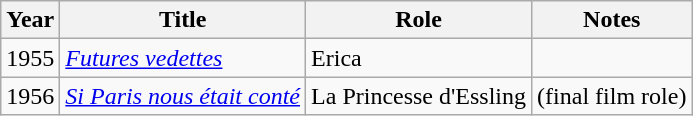<table class="wikitable">
<tr>
<th>Year</th>
<th>Title</th>
<th>Role</th>
<th>Notes</th>
</tr>
<tr>
<td>1955</td>
<td><em><a href='#'>Futures vedettes</a></em></td>
<td>Erica</td>
<td></td>
</tr>
<tr>
<td>1956</td>
<td><em><a href='#'>Si Paris nous était conté</a></em></td>
<td>La Princesse d'Essling</td>
<td>(final film role)</td>
</tr>
</table>
